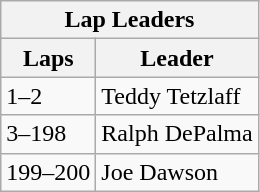<table class="wikitable">
<tr>
<th colspan=2>Lap Leaders</th>
</tr>
<tr>
<th>Laps</th>
<th>Leader</th>
</tr>
<tr>
<td>1–2</td>
<td>Teddy Tetzlaff</td>
</tr>
<tr>
<td>3–198</td>
<td>Ralph DePalma</td>
</tr>
<tr>
<td>199–200</td>
<td>Joe Dawson</td>
</tr>
</table>
